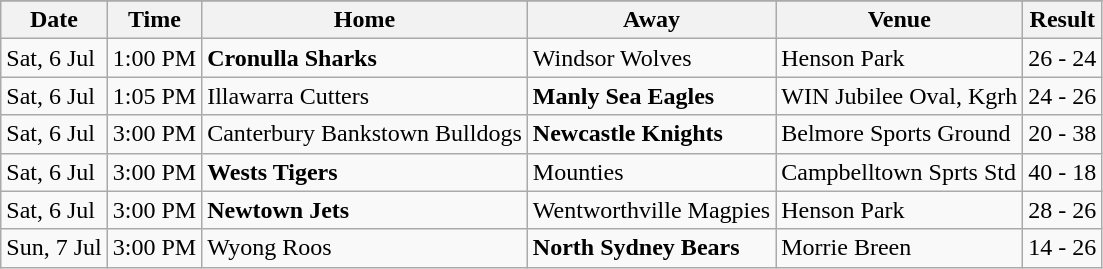<table align="center" class="wikitable">
<tr bgcolor="#FF0033">
</tr>
<tr>
<th>Date</th>
<th>Time</th>
<th>Home</th>
<th>Away</th>
<th>Venue</th>
<th>Result</th>
</tr>
<tr>
<td>Sat, 6 Jul</td>
<td>1:00 PM</td>
<td><strong>Cronulla Sharks</strong></td>
<td>Windsor Wolves</td>
<td>Henson Park</td>
<td>26 - 24</td>
</tr>
<tr>
<td>Sat, 6 Jul</td>
<td>1:05 PM</td>
<td>Illawarra Cutters</td>
<td><strong>Manly Sea Eagles</strong></td>
<td>WIN Jubilee Oval, Kgrh</td>
<td>24 - 26</td>
</tr>
<tr>
<td>Sat, 6 Jul</td>
<td>3:00 PM</td>
<td>Canterbury Bankstown Bulldogs</td>
<td><strong>Newcastle Knights</strong></td>
<td>Belmore Sports Ground</td>
<td>20 - 38</td>
</tr>
<tr>
<td>Sat, 6 Jul</td>
<td>3:00 PM</td>
<td><strong>Wests Tigers</strong></td>
<td>Mounties</td>
<td>Campbelltown Sprts Std</td>
<td>40 - 18</td>
</tr>
<tr>
<td>Sat, 6 Jul</td>
<td>3:00 PM</td>
<td><strong>Newtown Jets</strong></td>
<td>Wentworthville Magpies</td>
<td>Henson Park</td>
<td>28 - 26</td>
</tr>
<tr>
<td>Sun, 7 Jul</td>
<td>3:00 PM</td>
<td>Wyong Roos</td>
<td><strong>North Sydney Bears</strong></td>
<td>Morrie Breen</td>
<td>14 - 26</td>
</tr>
</table>
